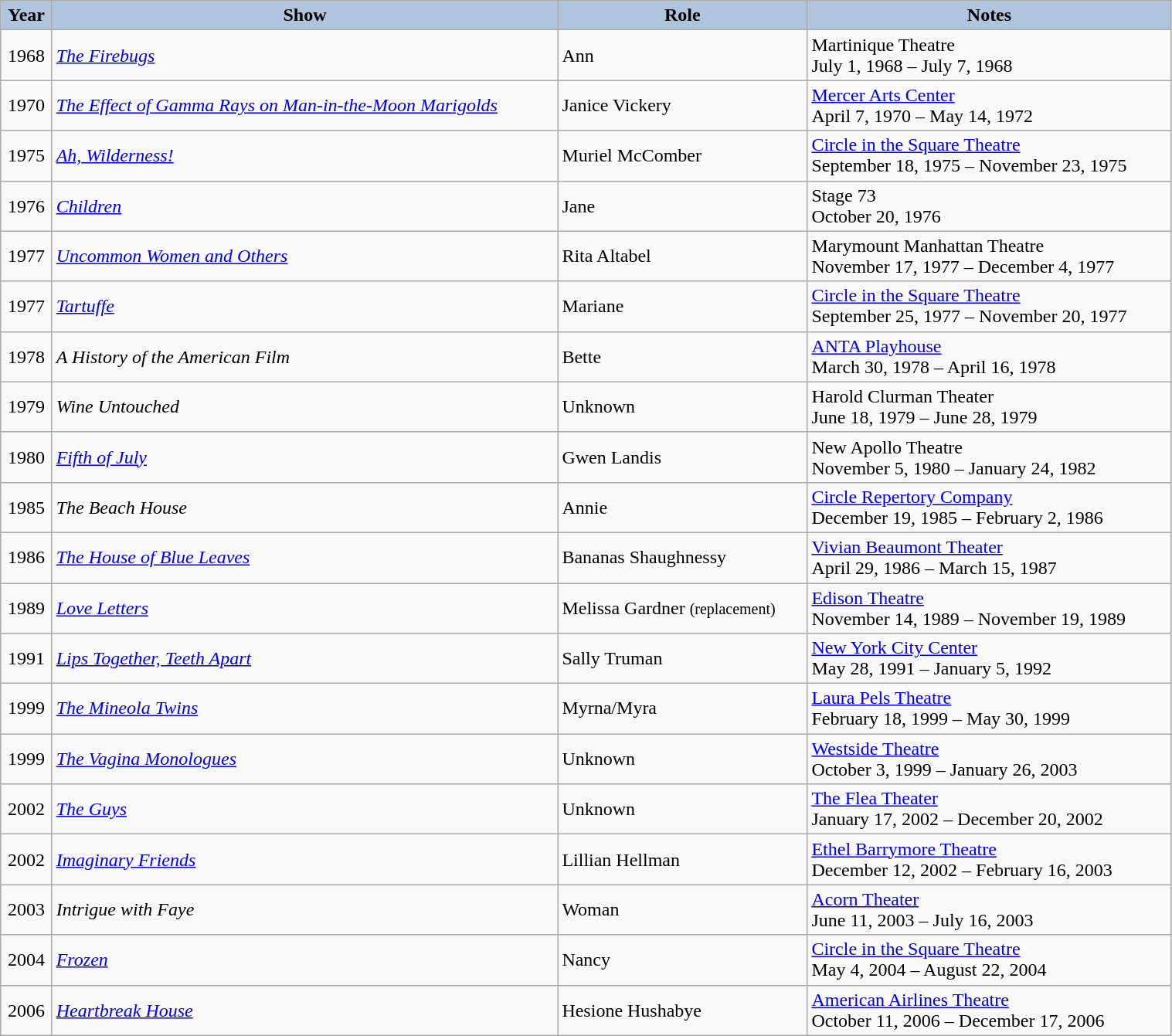<table class="wikitable" style="width:80%;">
<tr style="text-align:center;">
<th style="background:#B0C4DE;">Year</th>
<th style="background:#B0C4DE;">Show</th>
<th style="background:#B0C4DE;">Role</th>
<th style="background:#B0C4DE;">Notes</th>
</tr>
<tr>
<td style="text-align:center;">1968</td>
<td><em><a href='#'>The Firebugs</a></em></td>
<td>Ann</td>
<td>Martinique Theatre <br> July 1, 1968 – July 7, 1968</td>
</tr>
<tr>
<td style="text-align:center;">1970</td>
<td><em><a href='#'>The Effect of Gamma Rays on Man-in-the-Moon Marigolds</a></em></td>
<td>Janice Vickery</td>
<td><a href='#'>Mercer Arts Center</a> <br> April 7, 1970 – May 14, 1972</td>
</tr>
<tr>
<td style="text-align:center;">1975</td>
<td><em><a href='#'>Ah, Wilderness!</a></em></td>
<td>Muriel McComber</td>
<td><a href='#'>Circle in the Square Theatre</a> <br> September 18, 1975 – November 23, 1975</td>
</tr>
<tr>
<td style="text-align:center;">1976</td>
<td><em><a href='#'>Children</a></em></td>
<td>Jane</td>
<td>Stage 73 <br> October 20, 1976</td>
</tr>
<tr>
<td style="text-align:center;">1977</td>
<td><em><a href='#'>Uncommon Women and Others</a></em></td>
<td>Rita Altabel</td>
<td>Marymount Manhattan Theatre <br> November 17, 1977 – December 4, 1977</td>
</tr>
<tr>
<td style="text-align:center;">1977</td>
<td><em><a href='#'>Tartuffe</a></em></td>
<td>Mariane</td>
<td><a href='#'>Circle in the Square Theatre</a> <br> September 25, 1977 – November 20, 1977</td>
</tr>
<tr>
<td style="text-align:center;">1978</td>
<td><em>A History of the American Film</em></td>
<td>Bette</td>
<td><a href='#'>ANTA Playhouse</a> <br> March 30, 1978 – April 16, 1978</td>
</tr>
<tr>
<td style="text-align:center;">1979</td>
<td><em>Wine Untouched</em></td>
<td>Unknown</td>
<td>Harold Clurman Theater <br> June 18, 1979 – June 28, 1979</td>
</tr>
<tr>
<td style="text-align:center;">1980</td>
<td><em><a href='#'>Fifth of July</a></em></td>
<td>Gwen Landis</td>
<td>New Apollo Theatre <br> November 5, 1980 – January 24, 1982</td>
</tr>
<tr>
<td style="text-align:center;">1985</td>
<td><em>The Beach House</em></td>
<td>Annie</td>
<td><a href='#'>Circle Repertory Company</a> <br> December 19, 1985 – February 2, 1986</td>
</tr>
<tr>
<td style="text-align:center;">1986</td>
<td><em><a href='#'>The House of Blue Leaves</a></em></td>
<td>Bananas Shaughnessy</td>
<td><a href='#'>Vivian Beaumont Theater</a> <br> April 29, 1986 – March 15, 1987</td>
</tr>
<tr>
<td style="text-align:center;">1989</td>
<td><em><a href='#'>Love Letters</a></em></td>
<td>Melissa Gardner <small>(replacement)</small></td>
<td><a href='#'>Edison Theatre</a> <br> November 14, 1989 – November 19, 1989</td>
</tr>
<tr>
<td style="text-align:center;">1991</td>
<td><em><a href='#'>Lips Together, Teeth Apart</a></em></td>
<td>Sally Truman</td>
<td><a href='#'>New York City Center</a> <br> May 28, 1991 – January 5, 1992</td>
</tr>
<tr>
<td style="text-align:center;">1999</td>
<td><em><a href='#'>The Mineola Twins</a></em></td>
<td>Myrna/Myra</td>
<td><a href='#'>Laura Pels Theatre</a> <br> February 18, 1999 – May 30, 1999</td>
</tr>
<tr>
<td style="text-align:center;">1999</td>
<td><em><a href='#'>The Vagina Monologues</a></em></td>
<td>Unknown</td>
<td><a href='#'>Westside Theatre</a> <br> October 3, 1999 – January 26, 2003</td>
</tr>
<tr>
<td style="text-align:center;">2002</td>
<td><em><a href='#'>The Guys</a></em></td>
<td>Unknown</td>
<td><a href='#'>The Flea Theater</a> <br> January 17, 2002 – December 20, 2002</td>
</tr>
<tr>
<td style="text-align:center;">2002</td>
<td><em><a href='#'>Imaginary Friends</a></em></td>
<td>Lillian Hellman</td>
<td><a href='#'>Ethel Barrymore Theatre</a> <br> December 12, 2002 – February 16, 2003</td>
</tr>
<tr>
<td style="text-align:center;">2003</td>
<td><em>Intrigue with Faye</em></td>
<td>Woman</td>
<td><a href='#'>Acorn Theater</a> <br> June 11, 2003 – July 16, 2003</td>
</tr>
<tr>
<td style="text-align:center;">2004</td>
<td><em><a href='#'>Frozen</a></em></td>
<td>Nancy</td>
<td><a href='#'>Circle in the Square Theatre</a> <br> May 4, 2004 – August 22, 2004</td>
</tr>
<tr>
<td style="text-align:center;">2006</td>
<td><em><a href='#'>Heartbreak House</a></em></td>
<td>Hesione Hushabye</td>
<td><a href='#'>American Airlines Theatre</a> <br> October 11, 2006 – December 17, 2006</td>
</tr>
</table>
